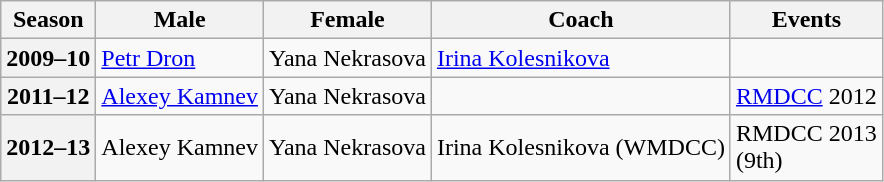<table class="wikitable">
<tr>
<th scope="col">Season</th>
<th scope="col">Male</th>
<th scope="col">Female</th>
<th scope="col">Coach</th>
<th scope="col">Events</th>
</tr>
<tr>
<th scope="row">2009–10</th>
<td><a href='#'>Petr Dron</a></td>
<td>Yana Nekrasova</td>
<td><a href='#'>Irina Kolesnikova</a></td>
<td> </td>
</tr>
<tr>
<th scope="row">2011–12</th>
<td><a href='#'>Alexey Kamnev</a></td>
<td>Yana Nekrasova</td>
<td></td>
<td><a href='#'>RMDCC</a> 2012 </td>
</tr>
<tr>
<th scope="row">2012–13</th>
<td>Alexey Kamnev</td>
<td>Yana Nekrasova</td>
<td>Irina Kolesnikova (WMDCC)</td>
<td>RMDCC 2013 <br> (9th)</td>
</tr>
</table>
